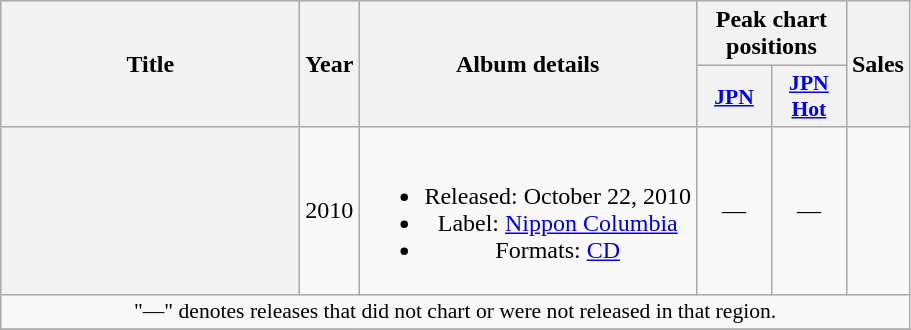<table class="wikitable plainrowheaders" style="text-align:center;">
<tr>
<th scope="col" rowspan="2" style="width:12em;">Title</th>
<th scope="col" rowspan="2">Year</th>
<th scope="col" rowspan="2">Album details</th>
<th scope="col" colspan="2">Peak chart positions</th>
<th scope="col" rowspan="2">Sales</th>
</tr>
<tr>
<th scope="col" style="width:3em;font-size:90%;"><a href='#'>JPN</a></th>
<th scope="col" style="width:3em;font-size:90%;"><a href='#'>JPN<br>Hot</a></th>
</tr>
<tr>
<th scope="row"></th>
<td>2010</td>
<td><br><ul><li>Released: October 22, 2010</li><li>Label: <a href='#'>Nippon Columbia</a></li><li>Formats: <a href='#'>CD</a></li></ul></td>
<td>—</td>
<td>—</td>
<td></td>
</tr>
<tr>
<td colspan="6" style="font-size:90%;">"—" denotes releases that did not chart or were not released in that region.</td>
</tr>
<tr>
</tr>
</table>
